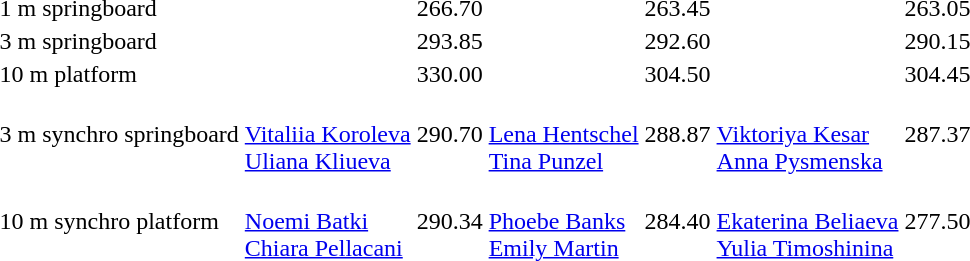<table>
<tr>
<td>1 m springboard<br></td>
<td></td>
<td>266.70</td>
<td></td>
<td>263.45</td>
<td></td>
<td>263.05</td>
</tr>
<tr>
<td>3 m springboard<br></td>
<td></td>
<td>293.85</td>
<td></td>
<td>292.60</td>
<td></td>
<td>290.15</td>
</tr>
<tr>
<td>10 m platform<br></td>
<td></td>
<td>330.00</td>
<td></td>
<td>304.50</td>
<td></td>
<td>304.45</td>
</tr>
<tr>
<td>3 m synchro springboard<br></td>
<td><br><a href='#'>Vitaliia Koroleva</a><br><a href='#'>Uliana Kliueva</a></td>
<td>290.70</td>
<td><br><a href='#'>Lena Hentschel</a><br><a href='#'>Tina Punzel</a></td>
<td>288.87</td>
<td><br><a href='#'>Viktoriya Kesar</a><br><a href='#'>Anna Pysmenska</a></td>
<td>287.37</td>
</tr>
<tr>
<td>10 m synchro platform<br></td>
<td><br><a href='#'>Noemi Batki</a><br><a href='#'>Chiara Pellacani</a></td>
<td>290.34</td>
<td><br><a href='#'>Phoebe Banks</a><br><a href='#'>Emily Martin</a></td>
<td>284.40</td>
<td><br><a href='#'>Ekaterina Beliaeva</a><br><a href='#'>Yulia Timoshinina</a></td>
<td>277.50</td>
</tr>
</table>
